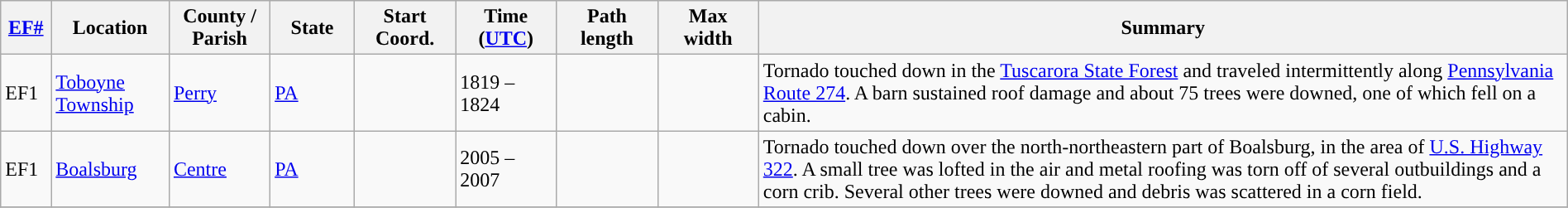<table class="wikitable sortable" style="width:100%;">
<tr>
<th scope="col" width="3%" align="center"><a href='#'>EF#</a></th>
<th scope="col" width="7%" align="center" class="unsortable">Location</th>
<th scope="col" width="6%" align="center" class="unsortable">County / Parish</th>
<th scope="col" width="5%" align="center">State</th>
<th scope="col" width="6%" align="center">Start Coord.</th>
<th scope="col" width="6%" align="center">Time (<a href='#'>UTC</a>)</th>
<th scope="col" width="6%" align="center">Path length</th>
<th scope="col" width="6%" align="center">Max width</th>
<th scope="col" width="48%" class="unsortable" align="center">Summary</th>
</tr>
<tr>
<td>EF1</td>
<td><a href='#'>Toboyne Township</a></td>
<td><a href='#'>Perry</a></td>
<td><a href='#'>PA</a></td>
<td></td>
<td>1819 – 1824</td>
<td></td>
<td></td>
<td>Tornado touched down in the <a href='#'>Tuscarora State Forest</a> and traveled intermittently along <a href='#'>Pennsylvania Route 274</a>. A barn sustained roof damage and about 75 trees were downed, one of which fell on a cabin.</td>
</tr>
<tr>
<td>EF1</td>
<td><a href='#'>Boalsburg</a></td>
<td><a href='#'>Centre</a></td>
<td><a href='#'>PA</a></td>
<td></td>
<td>2005 – 2007</td>
<td></td>
<td></td>
<td>Tornado touched down over the north-northeastern part of Boalsburg, in the area of <a href='#'>U.S. Highway 322</a>. A small tree was lofted  in the air and metal roofing was torn off of several outbuildings and a corn crib. Several other trees were downed and debris was scattered in a corn field.</td>
</tr>
<tr>
</tr>
</table>
